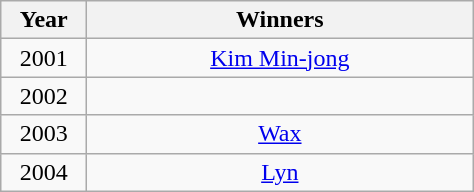<table class="wikitable" style="text-align:center;">
<tr>
<th width="50">Year</th>
<th width="250">Winners</th>
</tr>
<tr>
<td>2001</td>
<td><a href='#'>Kim Min-jong</a></td>
</tr>
<tr>
<td>2002</td>
<td></td>
</tr>
<tr>
<td>2003</td>
<td><a href='#'>Wax</a></td>
</tr>
<tr>
<td>2004</td>
<td><a href='#'>Lyn</a></td>
</tr>
</table>
